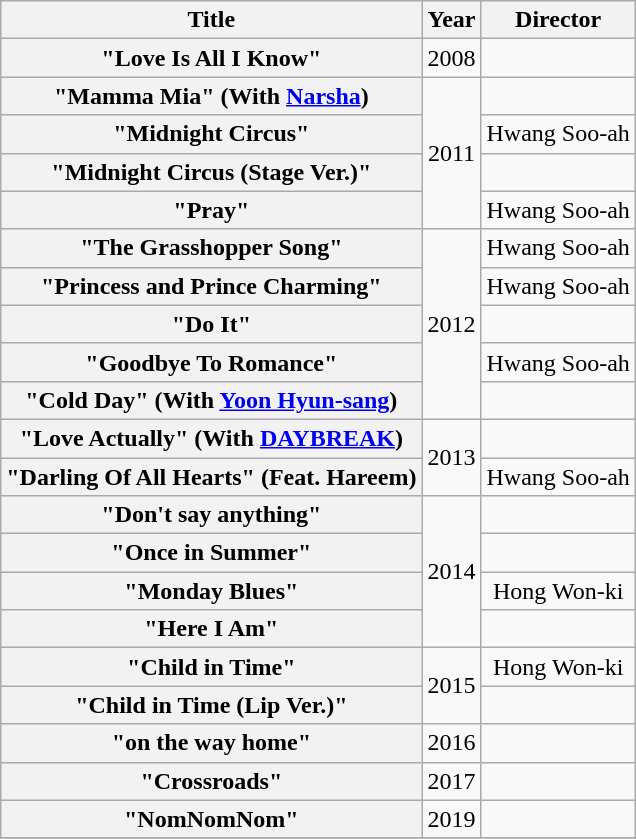<table class="wikitable plainrowheaders" style="text-align:center">
<tr>
<th scope="col">Title</th>
<th scope="col">Year</th>
<th scope="col">Director</th>
</tr>
<tr>
<th scope="row">"Love Is All I Know"</th>
<td>2008</td>
<td></td>
</tr>
<tr>
<th scope="row">"Mamma Mia" (With <a href='#'>Narsha</a>)</th>
<td rowspan="4">2011</td>
<td></td>
</tr>
<tr>
<th scope="row">"Midnight Circus"</th>
<td>Hwang Soo-ah</td>
</tr>
<tr>
<th scope="row">"Midnight Circus (Stage Ver.)"</th>
<td></td>
</tr>
<tr>
<th scope="row">"Pray"</th>
<td>Hwang Soo-ah</td>
</tr>
<tr>
<th scope="row">"The Grasshopper Song"</th>
<td rowspan="5">2012</td>
<td>Hwang Soo-ah</td>
</tr>
<tr>
<th scope="row">"Princess and Prince Charming"</th>
<td>Hwang Soo-ah</td>
</tr>
<tr>
<th scope="row">"Do It"</th>
<td></td>
</tr>
<tr>
<th scope="row">"Goodbye To Romance"</th>
<td>Hwang Soo-ah</td>
</tr>
<tr>
<th scope="row">"Cold Day" (With <a href='#'>Yoon Hyun-sang</a>)</th>
<td></td>
</tr>
<tr>
<th scope="row">"Love Actually" (With <a href='#'>DAYBREAK</a>)</th>
<td rowspan="2">2013</td>
<td></td>
</tr>
<tr>
<th scope="row">"Darling Of All Hearts" (Feat. Hareem)</th>
<td>Hwang Soo-ah</td>
</tr>
<tr>
<th scope="row">"Don't say anything"</th>
<td rowspan="4">2014</td>
<td></td>
</tr>
<tr>
<th scope="row">"Once in Summer"</th>
<td></td>
</tr>
<tr>
<th scope="row">"Monday Blues"</th>
<td>Hong Won-ki</td>
</tr>
<tr>
<th scope="row">"Here I Am"</th>
<td></td>
</tr>
<tr>
<th scope="row">"Child in Time"</th>
<td rowspan="2">2015</td>
<td>Hong Won-ki</td>
</tr>
<tr>
<th scope="row">"Child in Time (Lip Ver.)"</th>
<td></td>
</tr>
<tr>
<th scope="row">"on the way home"</th>
<td>2016</td>
<td></td>
</tr>
<tr>
<th scope="row">"Crossroads"</th>
<td>2017</td>
<td></td>
</tr>
<tr>
<th scope="row">"NomNomNom"</th>
<td rowspan="1">2019</td>
<td></td>
</tr>
<tr>
</tr>
</table>
